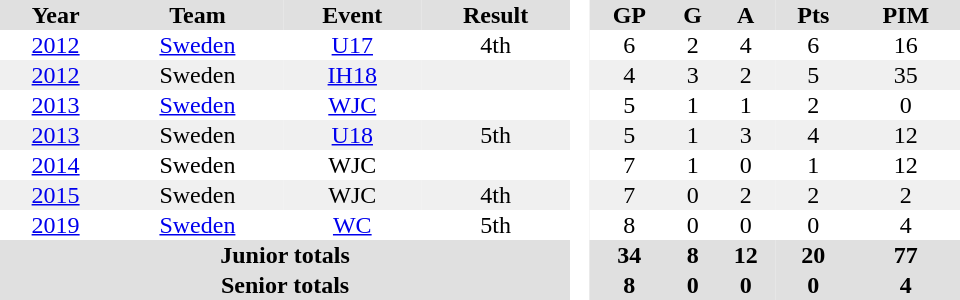<table border="0" cellpadding="1" cellspacing="0" style="text-align:center; width:40em;">
<tr bgcolor="#e0e0e0">
<th>Year</th>
<th>Team</th>
<th>Event</th>
<th>Result</th>
<th rowspan="99" bgcolor="#ffffff"> </th>
<th>GP</th>
<th>G</th>
<th>A</th>
<th>Pts</th>
<th>PIM</th>
</tr>
<tr>
<td><a href='#'>2012</a></td>
<td><a href='#'>Sweden</a></td>
<td><a href='#'>U17</a></td>
<td>4th</td>
<td>6</td>
<td>2</td>
<td>4</td>
<td>6</td>
<td>16</td>
</tr>
<tr bgcolor="#f0f0f0">
<td><a href='#'>2012</a></td>
<td>Sweden</td>
<td><a href='#'>IH18</a></td>
<td></td>
<td>4</td>
<td>3</td>
<td>2</td>
<td>5</td>
<td>35</td>
</tr>
<tr>
<td><a href='#'>2013</a></td>
<td><a href='#'>Sweden</a></td>
<td><a href='#'>WJC</a></td>
<td></td>
<td>5</td>
<td>1</td>
<td>1</td>
<td>2</td>
<td>0</td>
</tr>
<tr bgcolor="#f0f0f0">
<td><a href='#'>2013</a></td>
<td>Sweden</td>
<td><a href='#'>U18</a></td>
<td>5th</td>
<td>5</td>
<td>1</td>
<td>3</td>
<td>4</td>
<td>12</td>
</tr>
<tr>
<td><a href='#'>2014</a></td>
<td>Sweden</td>
<td>WJC</td>
<td></td>
<td>7</td>
<td>1</td>
<td>0</td>
<td>1</td>
<td>12</td>
</tr>
<tr bgcolor="#f0f0f0">
<td><a href='#'>2015</a></td>
<td>Sweden</td>
<td>WJC</td>
<td>4th</td>
<td>7</td>
<td>0</td>
<td>2</td>
<td>2</td>
<td>2</td>
</tr>
<tr>
<td><a href='#'>2019</a></td>
<td><a href='#'>Sweden</a></td>
<td><a href='#'>WC</a></td>
<td>5th</td>
<td>8</td>
<td>0</td>
<td>0</td>
<td>0</td>
<td>4</td>
</tr>
<tr bgcolor="#e0e0e0">
<th colspan="4">Junior totals</th>
<th>34</th>
<th>8</th>
<th>12</th>
<th>20</th>
<th>77</th>
</tr>
<tr bgcolor="#e0e0e0">
<th colspan="4">Senior totals</th>
<th>8</th>
<th>0</th>
<th>0</th>
<th>0</th>
<th>4</th>
</tr>
</table>
